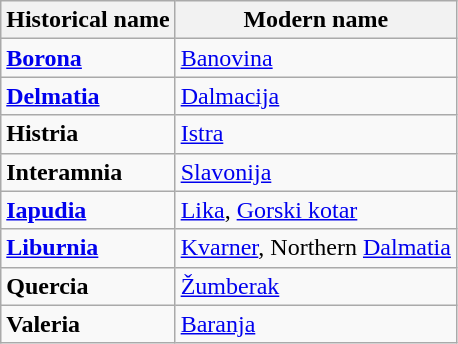<table class="wikitable">
<tr>
<th>Historical name</th>
<th>Modern name</th>
</tr>
<tr>
<td><strong><a href='#'>Borona</a></strong></td>
<td><a href='#'>Banovina</a></td>
</tr>
<tr>
<td><strong><a href='#'>Delmatia</a></strong></td>
<td><a href='#'>Dalmacija</a></td>
</tr>
<tr>
<td><strong>Histria</strong></td>
<td><a href='#'>Istra</a></td>
</tr>
<tr>
<td><strong>Interamnia</strong></td>
<td><a href='#'>Slavonija</a></td>
</tr>
<tr>
<td><strong><a href='#'>Iapudia</a></strong></td>
<td><a href='#'>Lika</a>, <a href='#'>Gorski kotar</a></td>
</tr>
<tr>
<td><strong><a href='#'>Liburnia</a></strong></td>
<td><a href='#'>Kvarner</a>, Northern <a href='#'>Dalmatia</a></td>
</tr>
<tr>
<td><strong>Quercia</strong></td>
<td><a href='#'>Žumberak</a></td>
</tr>
<tr>
<td><strong>Valeria</strong></td>
<td><a href='#'>Baranja</a></td>
</tr>
</table>
